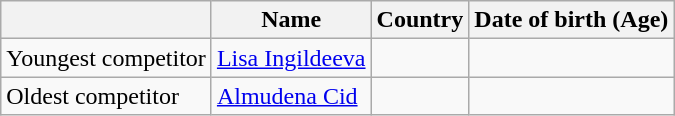<table class="wikitable sortable">
<tr>
<th></th>
<th>Name</th>
<th>Country</th>
<th>Date of birth (Age)</th>
</tr>
<tr>
<td>Youngest competitor</td>
<td><a href='#'>Lisa Ingildeeva</a></td>
<td></td>
<td></td>
</tr>
<tr>
<td>Oldest competitor</td>
<td><a href='#'>Almudena Cid</a></td>
<td></td>
<td></td>
</tr>
</table>
